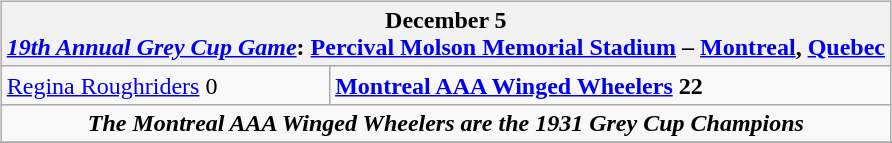<table cellspacing="10">
<tr>
<td valign="top"><br><table class="wikitable">
<tr>
<th bgcolor="#DDDDDD" colspan="4">December 5<br><a href='#'><em>19th Annual Grey Cup Game</em></a>: <a href='#'>Percival Molson Memorial Stadium</a> – <a href='#'>Montreal</a>, <a href='#'>Quebec</a></th>
</tr>
<tr>
<td><a href='#'>Regina Roughriders</a> 0</td>
<td><strong><a href='#'>Montreal AAA Winged Wheelers</a> 22</strong></td>
</tr>
<tr>
<td align="center" colspan="4"><strong><em>The Montreal AAA Winged Wheelers are the 1931 Grey Cup Champions</em></strong></td>
</tr>
<tr>
</tr>
</table>
</td>
</tr>
</table>
